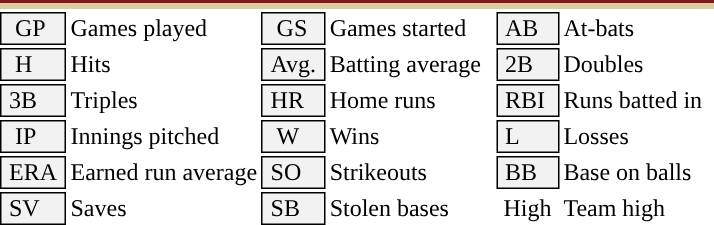<table class="toccolours" style="font-size: 100%; white-space: nowrap;">
<tr>
<th colspan="15" style="background:#841617; border-bottom:#DDCBA4 4px solid; text-align: center;"></th>
</tr>
<tr>
<td style="background-color: #F2F2F2; border: 1px solid black;">  GP </td>
<td>Games played</td>
<td style="background-color: #F2F2F2; border: 1px solid black">  GS </td>
<td>Games started</td>
<td style="background-color: #F2F2F2; border: 1px solid black"> AB </td>
<td>At-bats</td>
</tr>
<tr>
<td style="background-color: #F2F2F2; border: 1px solid black">  H </td>
<td style="padding-right: 8px">Hits</td>
<td style="background-color: #F2F2F2; border: 1px solid black"> Avg. </td>
<td style="padding-right: 8px">Batting average</td>
<td style="background-color: #F2F2F2; border: 1px solid black;"> 2B </td>
<td style="padding-right: 8px">Doubles</td>
</tr>
<tr>
<td style="background-color: #F2F2F2; border: 1px solid black;"> 3B </td>
<td style="padding-right: 8px">Triples</td>
<td style="background-color: #F2F2F2; border: 1px solid black;"> HR </td>
<td>Home runs</td>
<td style="background-color: #F2F2F2; border: 1px solid black;"> RBI </td>
<td style="padding-right: 8px">Runs batted in</td>
</tr>
<tr>
<td style="background-color: #F2F2F2; border: 1px solid black">  IP </td>
<td style="padding-right: 5px">Innings pitched</td>
<td style="background-color: #F2F2F2; border: 1px solid black">  W</td>
<td>Wins</td>
<td style="background-color: #F2F2F2; border: 1px solid black;"> L </td>
<td>Losses</td>
</tr>
<tr>
<td style="background-color: #F2F2F2; border: 1px solid black"> ERA </td>
<td>Earned run average</td>
<td style="background-color: #F2F2F2; border: 1px solid black"> SO </td>
<td>Strikeouts</td>
<td style="background-color: #F2F2F2; border: 1px solid black;"> BB </td>
<td style="padding-right: 8px">Base on balls</td>
</tr>
<tr>
<td style="background-color: #F2F2F2; border: 1px solid black"> SV </td>
<td>Saves</td>
<td style="background-color: #F2F2F2; border: 1px solid black;"> SB </td>
<td style="padding-right: 6px">Stolen bases</td>
<td> High </td>
<td>Team high</td>
</tr>
<tr>
</tr>
</table>
